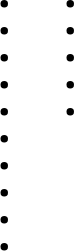<table>
<tr style="vertical-align: top;">
<td><br><ul><li></li><li></li><li></li><li></li><li></li><li></li><li></li><li></li><li></li><li></li></ul></td>
<td><br><ul><li></li><li></li><li></li><li></li><li></li></ul></td>
</tr>
</table>
